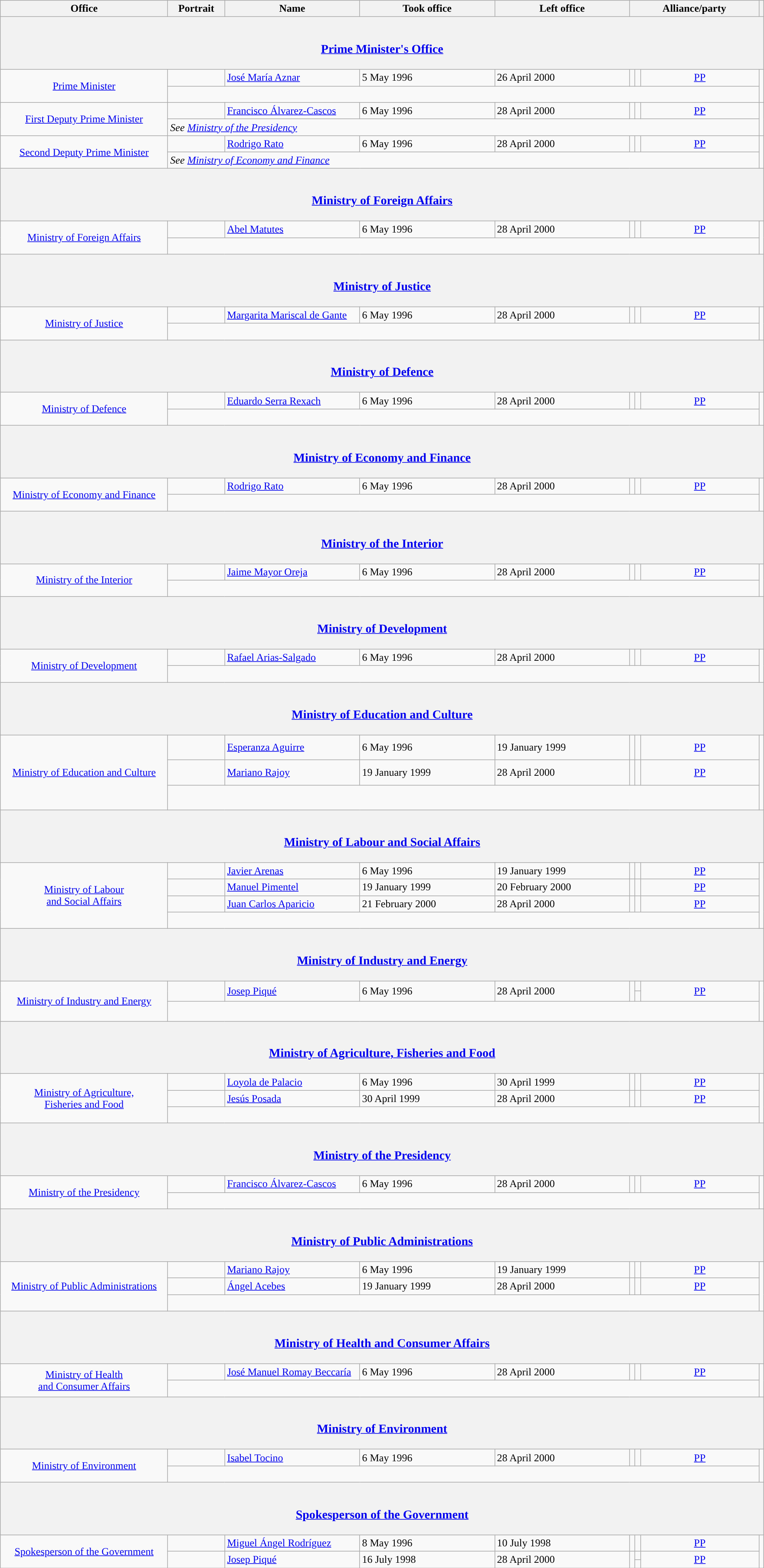<table class="wikitable" style="line-height:18px;">
<tr>
<th scope="col">Office<br></th>
<th scope="col">Portrait</th>
<th scope="col">Name</th>
<th scope="col">Took office</th>
<th scope="col">Left office</th>
<th colspan="3" scope="col">Alliance/party</th>
<th></th>
</tr>
<tr>
<th colspan="9"><br><h3><a href='#'>Prime Minister's Office</a></h3></th>
</tr>
<tr>
<td align="center" rowspan="2" width="250"><a href='#'>Prime Minister</a><br></td>
<td width="80"></td>
<td width="200"><a href='#'>José María Aznar</a></td>
<td width="200">5 May 1996</td>
<td width="200">26 April 2000</td>
<td width="1" style="background-color:"></td>
<td width="1" style="background-color:"></td>
<td width="175" align="center"><a href='#'>PP</a></td>
<td align="center" rowspan="2"><br><br></td>
</tr>
<tr>
<td colspan="7"><br></td>
</tr>
<tr>
<td align="center" rowspan="2"><a href='#'>First Deputy Prime Minister</a><br></td>
<td></td>
<td><a href='#'>Francisco Álvarez-Cascos</a></td>
<td>6 May 1996</td>
<td>28 April 2000</td>
<td style="background-color:"></td>
<td style="background-color:"></td>
<td align="center"><a href='#'>PP</a></td>
<td align="center" rowspan="2"></td>
</tr>
<tr>
<td colspan="7"><em>See <a href='#'>Ministry of the Presidency</a></em></td>
</tr>
<tr>
<td align="center" rowspan="2"><a href='#'>Second Deputy Prime Minister</a><br></td>
<td></td>
<td><a href='#'>Rodrigo Rato</a></td>
<td>6 May 1996</td>
<td>28 April 2000</td>
<td style="background-color:"></td>
<td style="background-color:"></td>
<td align="center"><a href='#'>PP</a></td>
<td align="center" rowspan="2"></td>
</tr>
<tr>
<td colspan="7"><em>See <a href='#'>Ministry of Economy and Finance</a></em></td>
</tr>
<tr>
<th colspan="9"><br><h3><a href='#'>Ministry of Foreign Affairs</a></h3></th>
</tr>
<tr>
<td align="center" rowspan="2"><a href='#'>Ministry of Foreign Affairs</a><br></td>
<td></td>
<td><a href='#'>Abel Matutes</a></td>
<td>6 May 1996</td>
<td>28 April 2000</td>
<td style="background-color:"></td>
<td style="background-color:"></td>
<td align="center"><a href='#'>PP</a></td>
<td align="center" rowspan="2"><br><br></td>
</tr>
<tr>
<td colspan="7"><br>
</td>
</tr>
<tr>
<th colspan="9"><br><h3><a href='#'>Ministry of Justice</a></h3></th>
</tr>
<tr>
<td align="center" rowspan="2"><a href='#'>Ministry of Justice</a><br></td>
<td></td>
<td><a href='#'>Margarita Mariscal de Gante</a></td>
<td>6 May 1996</td>
<td>28 April 2000</td>
<td style="background-color:"></td>
<td style="background-color:"></td>
<td align="center"><a href='#'>PP</a><br></td>
<td align="center" rowspan="2"><br></td>
</tr>
<tr>
<td colspan="7"><br></td>
</tr>
<tr>
<th colspan="9"><br><h3><a href='#'>Ministry of Defence</a></h3></th>
</tr>
<tr>
<td align="center" rowspan="2"><a href='#'>Ministry of Defence</a><br></td>
<td></td>
<td><a href='#'>Eduardo Serra Rexach</a></td>
<td>6 May 1996</td>
<td>28 April 2000</td>
<td style="background-color:"></td>
<td style="background-color:"></td>
<td align="center"><a href='#'>PP</a><br></td>
<td align="center" rowspan="2"><br><br></td>
</tr>
<tr>
<td colspan="7"><br></td>
</tr>
<tr>
<th colspan="9"><br><h3><a href='#'>Ministry of Economy and Finance</a></h3></th>
</tr>
<tr>
<td align="center" rowspan="2"><a href='#'>Ministry of Economy and Finance</a><br></td>
<td></td>
<td><a href='#'>Rodrigo Rato</a></td>
<td>6 May 1996</td>
<td>28 April 2000</td>
<td style="background-color:"></td>
<td style="background-color:"></td>
<td align="center"><a href='#'>PP</a></td>
<td align="center" rowspan="2"><br><br></td>
</tr>
<tr>
<td colspan="7"><br></td>
</tr>
<tr>
<th colspan="9"><br><h3><a href='#'>Ministry of the Interior</a></h3></th>
</tr>
<tr>
<td align="center" rowspan="2"><a href='#'>Ministry of the Interior</a><br></td>
<td></td>
<td><a href='#'>Jaime Mayor Oreja</a></td>
<td>6 May 1996</td>
<td>28 April 2000</td>
<td style="background-color:"></td>
<td style="background-color:"></td>
<td align="center"><a href='#'>PP</a></td>
<td align="center" rowspan="2"><br></td>
</tr>
<tr>
<td colspan="7"><br></td>
</tr>
<tr>
<th colspan="9"><br><h3><a href='#'>Ministry of Development</a></h3></th>
</tr>
<tr>
<td align="center" rowspan="2"><a href='#'>Ministry of Development</a><br></td>
<td></td>
<td><a href='#'>Rafael Arias-Salgado</a></td>
<td>6 May 1996</td>
<td>28 April 2000</td>
<td style="background-color:"></td>
<td style="background-color:"></td>
<td align="center"><a href='#'>PP</a></td>
<td align="center" rowspan="2"><br><br></td>
</tr>
<tr>
<td colspan="7"><br></td>
</tr>
<tr>
<th colspan="9"><br><h3><a href='#'>Ministry of Education and Culture</a></h3></th>
</tr>
<tr>
<td align="center" rowspan="3"><a href='#'>Ministry of Education and Culture</a><br></td>
<td></td>
<td><a href='#'>Esperanza Aguirre</a></td>
<td>6 May 1996</td>
<td>19 January 1999</td>
<td style="background-color:"></td>
<td style="background-color:"></td>
<td align="center"><a href='#'>PP</a></td>
<td align="center" rowspan="3"><br><br><br><br><br><br></td>
</tr>
<tr>
<td></td>
<td><a href='#'>Mariano Rajoy</a></td>
<td>19 January 1999</td>
<td>28 April 2000</td>
<td style="background-color:"></td>
<td style="background-color:"></td>
<td align="center"><a href='#'>PP</a></td>
</tr>
<tr>
<td colspan="7"><br>
</td>
</tr>
<tr>
<th colspan="9"><br><h3><a href='#'>Ministry of Labour and Social Affairs</a></h3></th>
</tr>
<tr>
<td align="center" rowspan="4"><a href='#'>Ministry of Labour<br>and Social Affairs</a><br></td>
<td></td>
<td><a href='#'>Javier Arenas</a></td>
<td>6 May 1996</td>
<td>19 January 1999</td>
<td style="background-color:"></td>
<td style="background-color:"></td>
<td align="center"><a href='#'>PP</a></td>
<td align="center" rowspan="4"><br><br><br></td>
</tr>
<tr>
<td></td>
<td><a href='#'>Manuel Pimentel</a></td>
<td>19 January 1999</td>
<td>20 February 2000<br></td>
<td style="background-color:"></td>
<td style="background-color:"></td>
<td align="center"><a href='#'>PP</a></td>
</tr>
<tr>
<td></td>
<td><a href='#'>Juan Carlos Aparicio</a></td>
<td>21 February 2000</td>
<td>28 April 2000</td>
<td style="background-color:"></td>
<td style="background-color:"></td>
<td align="center"><a href='#'>PP</a></td>
</tr>
<tr>
<td colspan="7"><br></td>
</tr>
<tr>
<th colspan="9"><br><h3><a href='#'>Ministry of Industry and Energy</a></h3></th>
</tr>
<tr>
<td align="center" rowspan="3"><a href='#'>Ministry of Industry and Energy</a><br></td>
<td rowspan="2"></td>
<td rowspan="2"><a href='#'>Josep Piqué</a></td>
<td rowspan="2">6 May 1996</td>
<td rowspan="2">28 April 2000</td>
<td rowspan="2" style="background-color:"></td>
<td style="background-color:"></td>
<td align="center" rowspan="2"><a href='#'>PP</a><br></td>
<td align="center" rowspan="3"><br><br><br></td>
</tr>
<tr>
<td style="background-color:"></td>
</tr>
<tr>
<td colspan="7"><br>
</td>
</tr>
<tr>
<th colspan="9"><br><h3><a href='#'>Ministry of Agriculture, Fisheries and Food</a></h3></th>
</tr>
<tr>
<td align="center" rowspan="3"><a href='#'>Ministry of Agriculture,<br>Fisheries and Food</a><br></td>
<td></td>
<td><a href='#'>Loyola de Palacio</a></td>
<td>6 May 1996</td>
<td>30 April 1999</td>
<td style="background-color:"></td>
<td style="background-color:"></td>
<td align="center"><a href='#'>PP</a></td>
<td align="center" rowspan="3"><br><br></td>
</tr>
<tr>
<td></td>
<td><a href='#'>Jesús Posada</a></td>
<td>30 April 1999</td>
<td>28 April 2000</td>
<td style="background-color:"></td>
<td style="background-color:"></td>
<td align="center"><a href='#'>PP</a></td>
</tr>
<tr>
<td colspan="7"><br>
</td>
</tr>
<tr>
<th colspan="9"><br><h3><a href='#'>Ministry of the Presidency</a></h3></th>
</tr>
<tr>
<td align="center" rowspan="2"><a href='#'>Ministry of the Presidency</a><br></td>
<td></td>
<td><a href='#'>Francisco Álvarez-Cascos</a></td>
<td>6 May 1996</td>
<td>28 April 2000</td>
<td style="background-color:"></td>
<td style="background-color:"></td>
<td align="center"><a href='#'>PP</a></td>
<td align="center" rowspan="2"><br><br></td>
</tr>
<tr>
<td colspan="7"><br></td>
</tr>
<tr>
<th colspan="9"><br><h3><a href='#'>Ministry of Public Administrations</a></h3></th>
</tr>
<tr>
<td align="center" rowspan="3"><a href='#'>Ministry of Public Administrations</a><br></td>
<td></td>
<td><a href='#'>Mariano Rajoy</a></td>
<td>6 May 1996</td>
<td>19 January 1999</td>
<td style="background-color:"></td>
<td style="background-color:"></td>
<td align="center"><a href='#'>PP</a></td>
<td align="center" rowspan="3"><br><br><br></td>
</tr>
<tr>
<td></td>
<td><a href='#'>Ángel Acebes</a></td>
<td>19 January 1999</td>
<td>28 April 2000</td>
<td style="background-color:"></td>
<td style="background-color:"></td>
<td align="center"><a href='#'>PP</a></td>
</tr>
<tr>
<td colspan="7"><br></td>
</tr>
<tr>
<th colspan="9"><br><h3><a href='#'>Ministry of Health and Consumer Affairs</a></h3></th>
</tr>
<tr>
<td align="center" rowspan="2"><a href='#'>Ministry of Health<br>and Consumer Affairs</a><br></td>
<td></td>
<td><a href='#'>José Manuel Romay Beccaría</a></td>
<td>6 May 1996</td>
<td>28 April 2000</td>
<td style="background-color:"></td>
<td style="background-color:"></td>
<td align="center"><a href='#'>PP</a></td>
<td align="center" rowspan="2"><br></td>
</tr>
<tr>
<td colspan="7"><br></td>
</tr>
<tr>
<th colspan="9"><br><h3><a href='#'>Ministry of Environment</a></h3></th>
</tr>
<tr>
<td align="center" rowspan="2"><a href='#'>Ministry of Environment</a><br></td>
<td></td>
<td><a href='#'>Isabel Tocino</a></td>
<td>6 May 1996</td>
<td>28 April 2000</td>
<td style="background-color:"></td>
<td style="background-color:"></td>
<td align="center"><a href='#'>PP</a></td>
<td align="center" rowspan="2"><br></td>
</tr>
<tr>
<td colspan="7"><br></td>
</tr>
<tr>
<th colspan="9"><br><h3><a href='#'>Spokesperson of the Government</a></h3></th>
</tr>
<tr>
<td align="center" rowspan="3"><a href='#'>Spokesperson of the Government</a><br></td>
<td></td>
<td><a href='#'>Miguel Ángel Rodríguez</a><br></td>
<td>8 May 1996</td>
<td>10 July 1998<br></td>
<td style="background-color:"></td>
<td style="background-color:"></td>
<td align="center"><a href='#'>PP</a></td>
<td align="center" rowspan="3"><br></td>
</tr>
<tr>
<td rowspan="2"></td>
<td rowspan="2"><a href='#'>Josep Piqué</a></td>
<td rowspan="2">16 July 1998</td>
<td rowspan="2">28 April 2000</td>
<td rowspan="2" style="background-color:"></td>
<td style="background-color:"></td>
<td align="center" rowspan="2"><a href='#'>PP</a><br></td>
</tr>
<tr>
<td style="background-color:"></td>
</tr>
</table>
